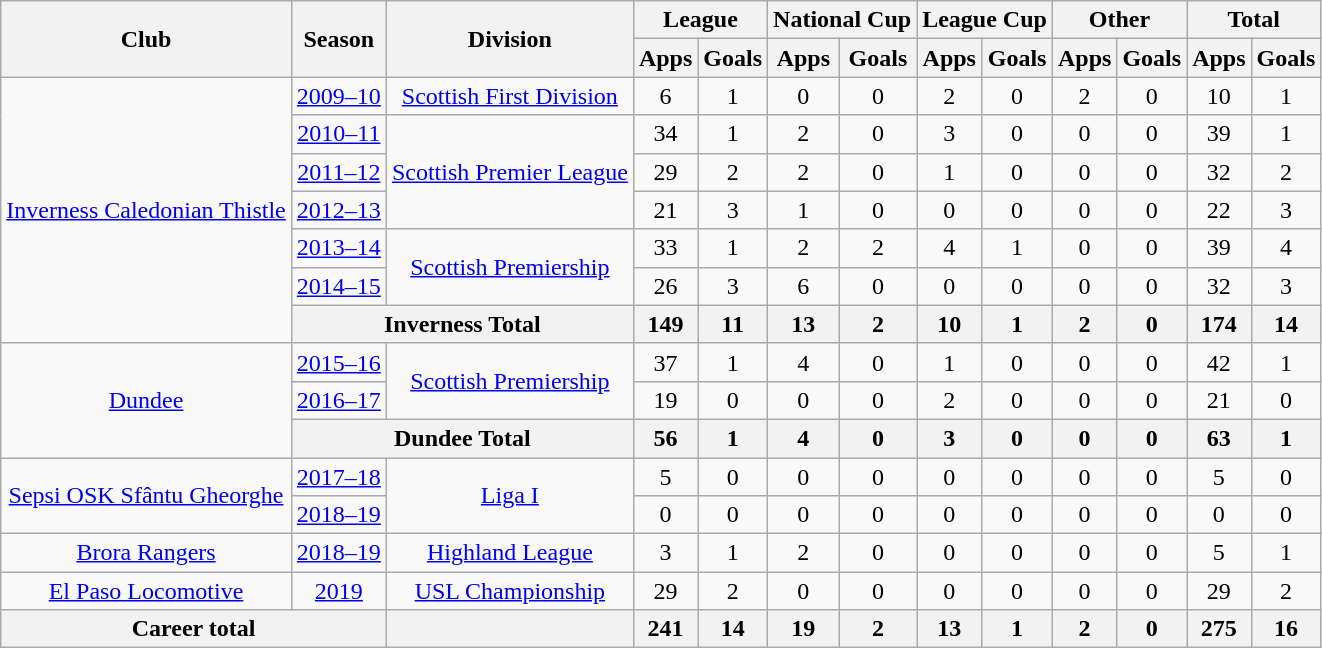<table class="wikitable" style="text-align: center;">
<tr>
<th rowspan="2">Club</th>
<th rowspan="2">Season</th>
<th rowspan="2">Division</th>
<th colspan="2">League</th>
<th colspan="2">National Cup</th>
<th colspan="2">League Cup</th>
<th colspan="2">Other</th>
<th colspan="2">Total</th>
</tr>
<tr>
<th>Apps</th>
<th>Goals</th>
<th>Apps</th>
<th>Goals</th>
<th>Apps</th>
<th>Goals</th>
<th>Apps</th>
<th>Goals</th>
<th>Apps</th>
<th>Goals</th>
</tr>
<tr>
<td rowspan="7"><a href='#'>Inverness Caledonian Thistle</a></td>
<td><a href='#'>2009–10</a></td>
<td><a href='#'>Scottish First Division</a></td>
<td>6</td>
<td>1</td>
<td>0</td>
<td>0</td>
<td>2</td>
<td>0</td>
<td>2</td>
<td>0</td>
<td>10</td>
<td>1</td>
</tr>
<tr>
<td><a href='#'>2010–11</a></td>
<td rowspan="3"><a href='#'>Scottish Premier League</a></td>
<td>34</td>
<td>1</td>
<td>2</td>
<td>0</td>
<td>3</td>
<td>0</td>
<td>0</td>
<td>0</td>
<td>39</td>
<td>1</td>
</tr>
<tr>
<td><a href='#'>2011–12</a></td>
<td>29</td>
<td>2</td>
<td>2</td>
<td>0</td>
<td>1</td>
<td>0</td>
<td>0</td>
<td>0</td>
<td>32</td>
<td>2</td>
</tr>
<tr>
<td><a href='#'>2012–13</a></td>
<td>21</td>
<td>3</td>
<td>1</td>
<td>0</td>
<td>0</td>
<td>0</td>
<td>0</td>
<td>0</td>
<td>22</td>
<td>3</td>
</tr>
<tr>
<td><a href='#'>2013–14</a></td>
<td rowspan="2"><a href='#'>Scottish Premiership</a></td>
<td>33</td>
<td>1</td>
<td>2</td>
<td>2</td>
<td>4</td>
<td>1</td>
<td>0</td>
<td>0</td>
<td>39</td>
<td>4</td>
</tr>
<tr>
<td><a href='#'>2014–15</a></td>
<td>26</td>
<td>3</td>
<td>6</td>
<td>0</td>
<td>0</td>
<td>0</td>
<td>0</td>
<td>0</td>
<td>32</td>
<td>3</td>
</tr>
<tr>
<th colspan="2">Inverness Total</th>
<th>149</th>
<th>11</th>
<th>13</th>
<th>2</th>
<th>10</th>
<th>1</th>
<th>2</th>
<th>0</th>
<th>174</th>
<th>14</th>
</tr>
<tr>
<td rowspan="3"><a href='#'>Dundee</a></td>
<td><a href='#'>2015–16</a></td>
<td rowspan="2"><a href='#'>Scottish Premiership</a></td>
<td>37</td>
<td>1</td>
<td>4</td>
<td>0</td>
<td>1</td>
<td>0</td>
<td>0</td>
<td>0</td>
<td>42</td>
<td>1</td>
</tr>
<tr>
<td><a href='#'>2016–17</a></td>
<td>19</td>
<td>0</td>
<td>0</td>
<td>0</td>
<td>2</td>
<td>0</td>
<td>0</td>
<td>0</td>
<td>21</td>
<td>0</td>
</tr>
<tr>
<th colspan="2">Dundee Total</th>
<th>56</th>
<th>1</th>
<th>4</th>
<th>0</th>
<th>3</th>
<th>0</th>
<th>0</th>
<th>0</th>
<th>63</th>
<th>1</th>
</tr>
<tr>
<td rowspan="2"><a href='#'>Sepsi OSK Sfântu Gheorghe</a></td>
<td><a href='#'>2017–18</a></td>
<td rowspan="2"><a href='#'>Liga I</a></td>
<td>5</td>
<td>0</td>
<td>0</td>
<td>0</td>
<td>0</td>
<td>0</td>
<td>0</td>
<td>0</td>
<td>5</td>
<td>0</td>
</tr>
<tr>
<td><a href='#'>2018–19</a></td>
<td>0</td>
<td>0</td>
<td>0</td>
<td>0</td>
<td>0</td>
<td>0</td>
<td>0</td>
<td>0</td>
<td>0</td>
<td>0</td>
</tr>
<tr>
<td><a href='#'>Brora Rangers</a></td>
<td><a href='#'>2018–19</a></td>
<td><a href='#'>Highland League</a></td>
<td>3</td>
<td>1</td>
<td>2</td>
<td>0</td>
<td>0</td>
<td>0</td>
<td>0</td>
<td>0</td>
<td>5</td>
<td>1</td>
</tr>
<tr>
<td><a href='#'>El Paso Locomotive</a></td>
<td><a href='#'>2019</a></td>
<td><a href='#'>USL Championship</a></td>
<td>29</td>
<td>2</td>
<td>0</td>
<td>0</td>
<td>0</td>
<td>0</td>
<td>0</td>
<td>0</td>
<td>29</td>
<td>2</td>
</tr>
<tr>
<th colspan="2">Career total</th>
<th></th>
<th>241</th>
<th>14</th>
<th>19</th>
<th>2</th>
<th>13</th>
<th>1</th>
<th>2</th>
<th>0</th>
<th>275</th>
<th>16</th>
</tr>
</table>
